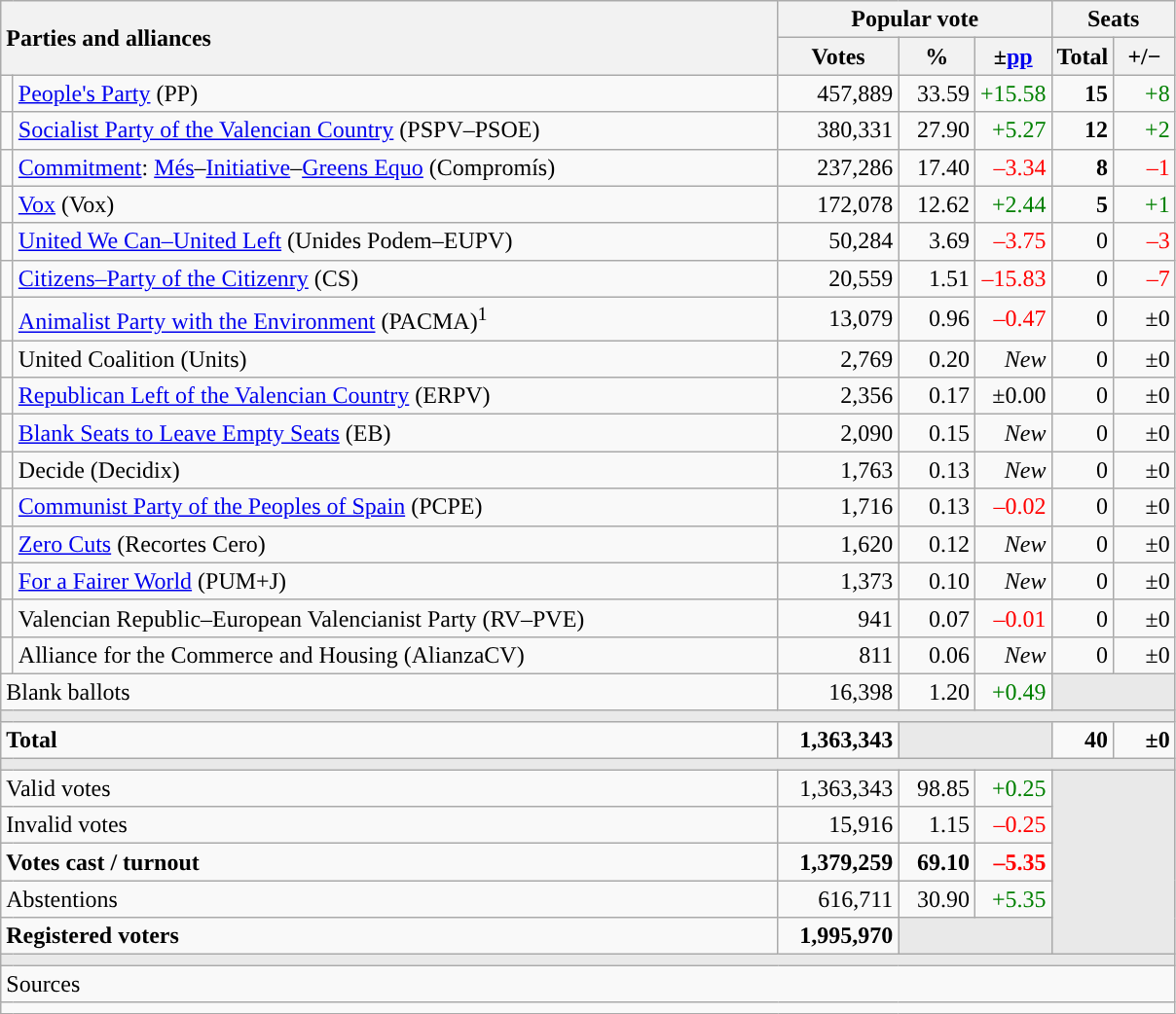<table class="wikitable" style="text-align:right;">
<tr>
<th style="text-align:left;" rowspan="2" colspan="2" width="525">Parties and alliances</th>
<th colspan="3">Popular vote</th>
<th colspan="2">Seats</th>
</tr>
<tr>
<th width="75">Votes</th>
<th width="45">%</th>
<th width="45">±<a href='#'>pp</a></th>
<th width="35">Total</th>
<th width="35">+/−</th>
</tr>
<tr>
<td width="1" style="color:inherit;background:"></td>
<td align="left"><a href='#'>People's Party</a> (PP)</td>
<td>457,889</td>
<td>33.59</td>
<td style="color:green;">+15.58</td>
<td><strong>15</strong></td>
<td style="color:green;">+8</td>
</tr>
<tr>
<td style="color:inherit;background:"></td>
<td align="left"><a href='#'>Socialist Party of the Valencian Country</a> (PSPV–PSOE)</td>
<td>380,331</td>
<td>27.90</td>
<td style="color:green;">+5.27</td>
<td><strong>12</strong></td>
<td style="color:green;">+2</td>
</tr>
<tr>
<td style="color:inherit;background:"></td>
<td align="left"><a href='#'>Commitment</a>: <a href='#'>Més</a>–<a href='#'>Initiative</a>–<a href='#'>Greens Equo</a> (Compromís)</td>
<td>237,286</td>
<td>17.40</td>
<td style="color:red;">–3.34</td>
<td><strong>8</strong></td>
<td style="color:red;">–1</td>
</tr>
<tr>
<td style="color:inherit;background:"></td>
<td align="left"><a href='#'>Vox</a> (Vox)</td>
<td>172,078</td>
<td>12.62</td>
<td style="color:green;">+2.44</td>
<td><strong>5</strong></td>
<td style="color:green;">+1</td>
</tr>
<tr>
<td style="color:inherit;background:"></td>
<td align="left"><a href='#'>United We Can–United Left</a> (Unides Podem–EUPV)</td>
<td>50,284</td>
<td>3.69</td>
<td style="color:red;">–3.75</td>
<td>0</td>
<td style="color:red;">–3</td>
</tr>
<tr>
<td style="color:inherit;background:"></td>
<td align="left"><a href='#'>Citizens–Party of the Citizenry</a> (CS)</td>
<td>20,559</td>
<td>1.51</td>
<td style="color:red;">–15.83</td>
<td>0</td>
<td style="color:red;">–7</td>
</tr>
<tr>
<td style="color:inherit;background:"></td>
<td align="left"><a href='#'>Animalist Party with the Environment</a> (PACMA)<sup>1</sup></td>
<td>13,079</td>
<td>0.96</td>
<td style="color:red;">–0.47</td>
<td>0</td>
<td>±0</td>
</tr>
<tr>
<td style="color:inherit;background:"></td>
<td align="left">United Coalition (Units)</td>
<td>2,769</td>
<td>0.20</td>
<td><em>New</em></td>
<td>0</td>
<td>±0</td>
</tr>
<tr>
<td style="color:inherit;background:"></td>
<td align="left"><a href='#'>Republican Left of the Valencian Country</a> (ERPV)</td>
<td>2,356</td>
<td>0.17</td>
<td>±0.00</td>
<td>0</td>
<td>±0</td>
</tr>
<tr>
<td style="color:inherit;background:"></td>
<td align="left"><a href='#'>Blank Seats to Leave Empty Seats</a> (EB)</td>
<td>2,090</td>
<td>0.15</td>
<td><em>New</em></td>
<td>0</td>
<td>±0</td>
</tr>
<tr>
<td style="color:inherit;background:"></td>
<td align="left">Decide (Decidix)</td>
<td>1,763</td>
<td>0.13</td>
<td><em>New</em></td>
<td>0</td>
<td>±0</td>
</tr>
<tr>
<td style="color:inherit;background:"></td>
<td align="left"><a href='#'>Communist Party of the Peoples of Spain</a> (PCPE)</td>
<td>1,716</td>
<td>0.13</td>
<td style="color:red;">–0.02</td>
<td>0</td>
<td>±0</td>
</tr>
<tr>
<td style="color:inherit;background:"></td>
<td align="left"><a href='#'>Zero Cuts</a> (Recortes Cero)</td>
<td>1,620</td>
<td>0.12</td>
<td><em>New</em></td>
<td>0</td>
<td>±0</td>
</tr>
<tr>
<td style="color:inherit;background:"></td>
<td align="left"><a href='#'>For a Fairer World</a> (PUM+J)</td>
<td>1,373</td>
<td>0.10</td>
<td><em>New</em></td>
<td>0</td>
<td>±0</td>
</tr>
<tr>
<td style="color:inherit;background:"></td>
<td align="left">Valencian Republic–European Valencianist Party (RV–PVE)</td>
<td>941</td>
<td>0.07</td>
<td style="color:red;">–0.01</td>
<td>0</td>
<td>±0</td>
</tr>
<tr>
<td style="color:inherit;background:"></td>
<td align="left">Alliance for the Commerce and Housing (AlianzaCV)</td>
<td>811</td>
<td>0.06</td>
<td><em>New</em></td>
<td>0</td>
<td>±0</td>
</tr>
<tr>
<td align="left" colspan="2">Blank ballots</td>
<td>16,398</td>
<td>1.20</td>
<td style="color:green;">+0.49</td>
<td bgcolor="#E9E9E9" colspan="2"></td>
</tr>
<tr>
<td colspan="7" bgcolor="#E9E9E9"></td>
</tr>
<tr style="font-weight:bold;">
<td align="left" colspan="2">Total</td>
<td>1,363,343</td>
<td bgcolor="#E9E9E9" colspan="2"></td>
<td>40</td>
<td>±0</td>
</tr>
<tr>
<td colspan="7" bgcolor="#E9E9E9"></td>
</tr>
<tr>
<td align="left" colspan="2">Valid votes</td>
<td>1,363,343</td>
<td>98.85</td>
<td style="color:green;">+0.25</td>
<td bgcolor="#E9E9E9" colspan="2" rowspan="5"></td>
</tr>
<tr>
<td align="left" colspan="2">Invalid votes</td>
<td>15,916</td>
<td>1.15</td>
<td style="color:red;">–0.25</td>
</tr>
<tr style="font-weight:bold;">
<td align="left" colspan="2">Votes cast / turnout</td>
<td>1,379,259</td>
<td>69.10</td>
<td style="color:red;">–5.35</td>
</tr>
<tr>
<td align="left" colspan="2">Abstentions</td>
<td>616,711</td>
<td>30.90</td>
<td style="color:green;">+5.35</td>
</tr>
<tr style="font-weight:bold;">
<td align="left" colspan="2">Registered voters</td>
<td>1,995,970</td>
<td bgcolor="#E9E9E9" colspan="2"></td>
</tr>
<tr>
<td colspan="7" bgcolor="#E9E9E9"></td>
</tr>
<tr>
<td align="left" colspan="7">Sources</td>
</tr>
<tr>
<td colspan="7" style="text-align:left; max-width:790px;"></td>
</tr>
</table>
